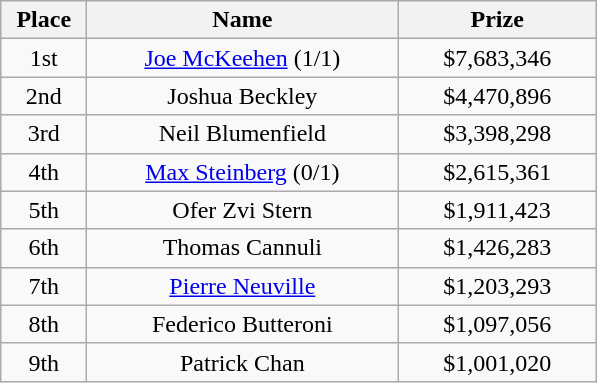<table class="wikitable">
<tr>
<th width="50">Place</th>
<th width="200">Name</th>
<th width="125">Prize</th>
</tr>
<tr>
<td align = "center">1st</td>
<td align = "center"><a href='#'>Joe McKeehen</a> (1/1)</td>
<td align = "center">$7,683,346</td>
</tr>
<tr>
<td align = "center">2nd</td>
<td align = "center">Joshua Beckley</td>
<td align = "center">$4,470,896</td>
</tr>
<tr>
<td align = "center">3rd</td>
<td align = "center">Neil Blumenfield</td>
<td align = "center">$3,398,298</td>
</tr>
<tr>
<td align = "center">4th</td>
<td align = "center"><a href='#'>Max Steinberg</a> (0/1)</td>
<td align = "center">$2,615,361</td>
</tr>
<tr>
<td align = "center">5th</td>
<td align = "center">Ofer Zvi Stern</td>
<td align = "center">$1,911,423</td>
</tr>
<tr>
<td align = "center">6th</td>
<td align = "center">Thomas Cannuli</td>
<td align = "center">$1,426,283</td>
</tr>
<tr>
<td align = "center">7th</td>
<td align = "center"><a href='#'>Pierre Neuville</a></td>
<td align = "center">$1,203,293</td>
</tr>
<tr>
<td align = "center">8th</td>
<td align = "center">Federico Butteroni</td>
<td align = "center">$1,097,056</td>
</tr>
<tr>
<td align = "center">9th</td>
<td align = "center">Patrick Chan</td>
<td align = "center">$1,001,020</td>
</tr>
</table>
